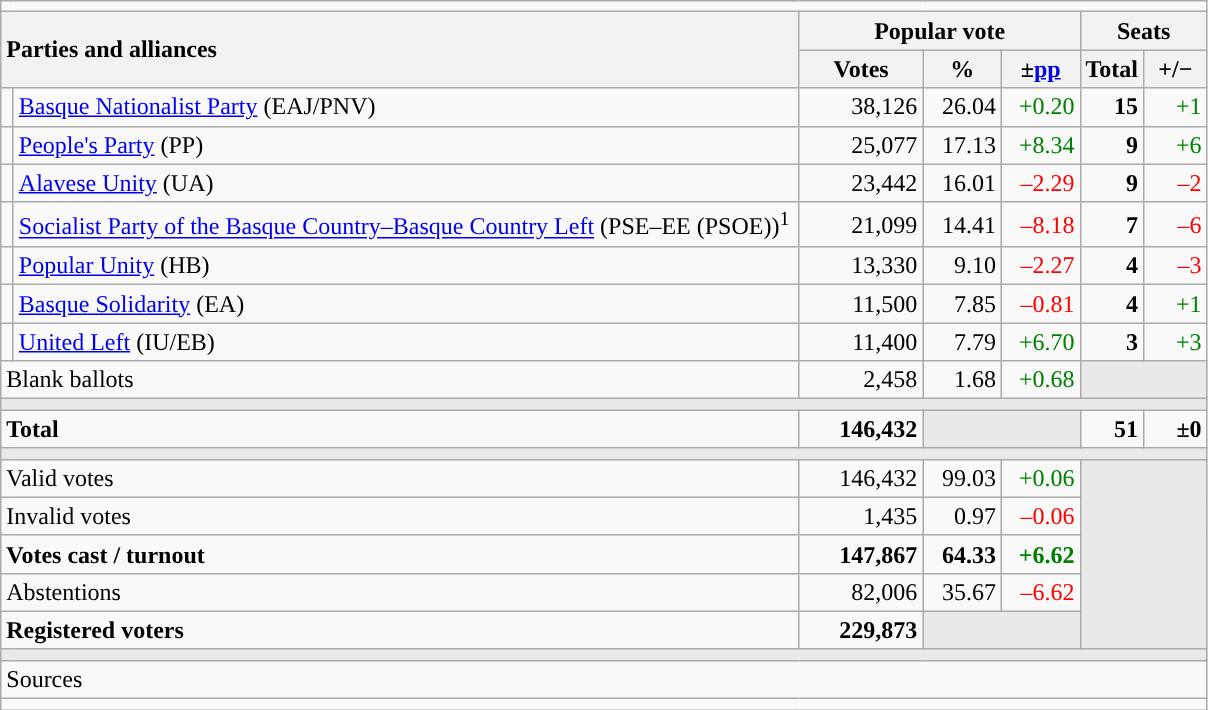<table class="wikitable" style="text-align:right;">
<tr>
<td colspan="7"></td>
</tr>
<tr>
<th style="text-align:left;" rowspan="2" colspan="2" width="525">Parties and alliances</th>
<th colspan="3">Popular vote</th>
<th colspan="2">Seats</th>
</tr>
<tr>
<th width="75">Votes</th>
<th width="45">%</th>
<th width="45">±<a href='#'>pp</a></th>
<th width="35">Total</th>
<th width="35">+/−</th>
</tr>
<tr>
<td width="1" style="color:inherit;background:"></td>
<td align="left"><a href='#'>Basque Nationalist Party</a> (EAJ/PNV)</td>
<td>38,126</td>
<td>26.04</td>
<td style="color:green;">+0.20</td>
<td><strong>15</strong></td>
<td style="color:green;">+1</td>
</tr>
<tr>
<td style="color:inherit;background:"></td>
<td align="left"><a href='#'>People's Party</a> (PP)</td>
<td>25,077</td>
<td>17.13</td>
<td style="color:green;">+8.34</td>
<td><strong>9</strong></td>
<td style="color:green;">+6</td>
</tr>
<tr>
<td style="color:inherit;background:"></td>
<td align="left"><a href='#'>Alavese Unity</a> (UA)</td>
<td>23,442</td>
<td>16.01</td>
<td style="color:red;">–2.29</td>
<td><strong>9</strong></td>
<td style="color:red;">–2</td>
</tr>
<tr>
<td style="color:inherit;background:"></td>
<td align="left"><a href='#'>Socialist Party of the Basque Country–Basque Country Left</a> (PSE–EE (PSOE))<sup>1</sup></td>
<td>21,099</td>
<td>14.41</td>
<td style="color:red;">–8.18</td>
<td><strong>7</strong></td>
<td style="color:red;">–6</td>
</tr>
<tr>
<td style="color:inherit;background:"></td>
<td align="left"><a href='#'>Popular Unity</a> (HB)</td>
<td>13,330</td>
<td>9.10</td>
<td style="color:red;">–2.27</td>
<td><strong>4</strong></td>
<td style="color:red;">–3</td>
</tr>
<tr>
<td style="color:inherit;background:"></td>
<td align="left"><a href='#'>Basque Solidarity</a> (EA)</td>
<td>11,500</td>
<td>7.85</td>
<td style="color:red;">–0.81</td>
<td><strong>4</strong></td>
<td style="color:green;">+1</td>
</tr>
<tr>
<td style="color:inherit;background:"></td>
<td align="left"><a href='#'>United Left</a> (IU/EB)</td>
<td>11,400</td>
<td>7.79</td>
<td style="color:green;">+6.70</td>
<td><strong>3</strong></td>
<td style="color:green;">+3</td>
</tr>
<tr>
<td align="left" colspan="2">Blank ballots</td>
<td>2,458</td>
<td>1.68</td>
<td style="color:green;">+0.68</td>
<td bgcolor="#E9E9E9" colspan="2"></td>
</tr>
<tr>
<td colspan="7" bgcolor="#E9E9E9"></td>
</tr>
<tr style="font-weight:bold;">
<td align="left" colspan="2">Total</td>
<td>146,432</td>
<td bgcolor="#E9E9E9" colspan="2"></td>
<td>51</td>
<td>±0</td>
</tr>
<tr>
<td colspan="7" bgcolor="#E9E9E9"></td>
</tr>
<tr>
<td align="left" colspan="2">Valid votes</td>
<td>146,432</td>
<td>99.03</td>
<td style="color:green;">+0.06</td>
<td bgcolor="#E9E9E9" colspan="2" rowspan="5"></td>
</tr>
<tr>
<td align="left" colspan="2">Invalid votes</td>
<td>1,435</td>
<td>0.97</td>
<td style="color:red;">–0.06</td>
</tr>
<tr style="font-weight:bold;">
<td align="left" colspan="2">Votes cast / turnout</td>
<td>147,867</td>
<td>64.33</td>
<td style="color:green;">+6.62</td>
</tr>
<tr>
<td align="left" colspan="2">Abstentions</td>
<td>82,006</td>
<td>35.67</td>
<td style="color:red;">–6.62</td>
</tr>
<tr style="font-weight:bold;">
<td align="left" colspan="2">Registered voters</td>
<td>229,873</td>
<td bgcolor="#E9E9E9" colspan="2"></td>
</tr>
<tr>
<td colspan="7" bgcolor="#E9E9E9"></td>
</tr>
<tr>
<td align="left" colspan="7">Sources</td>
</tr>
<tr>
<td colspan="7" style="text-align:left; max-width:790px;"></td>
</tr>
</table>
